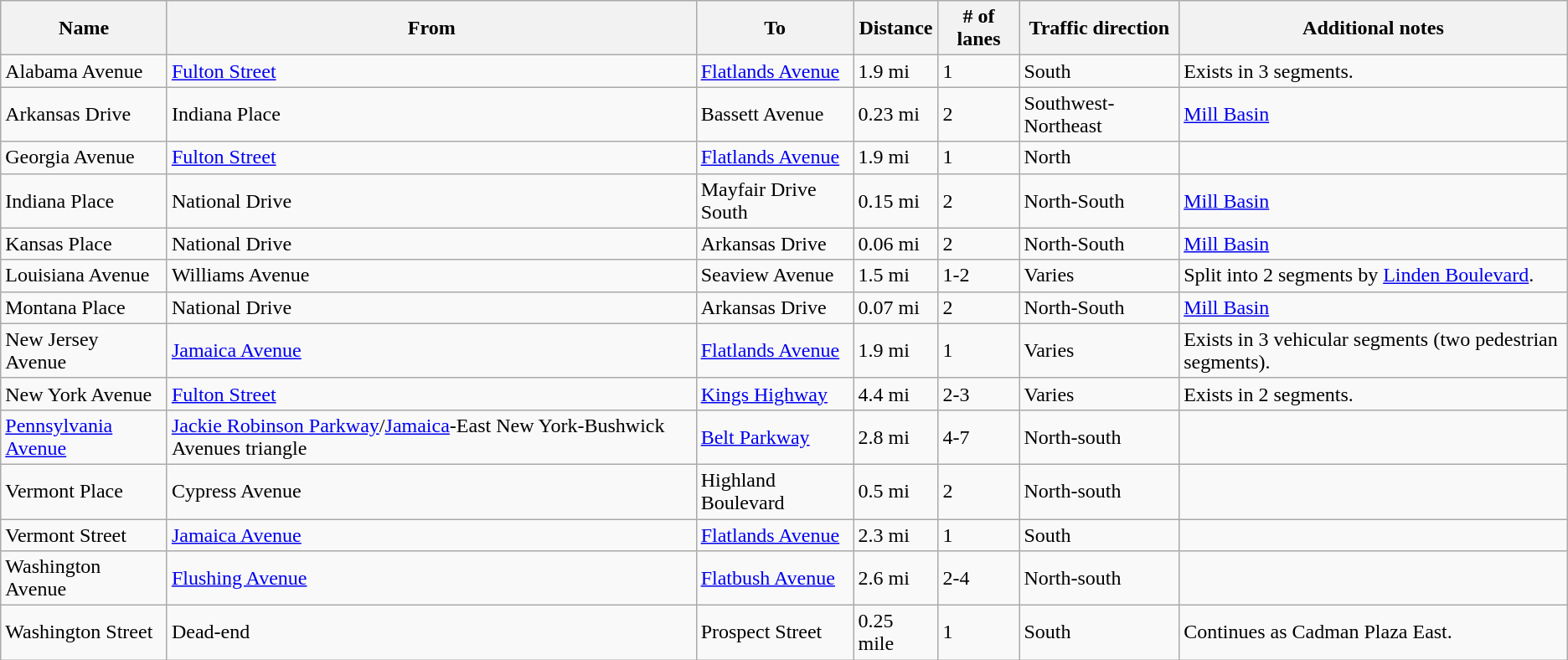<table class=wikitable>
<tr>
<th>Name</th>
<th>From</th>
<th>To</th>
<th>Distance</th>
<th># of lanes</th>
<th>Traffic direction</th>
<th>Additional notes</th>
</tr>
<tr>
<td>Alabama Avenue</td>
<td><a href='#'>Fulton Street</a></td>
<td><a href='#'>Flatlands Avenue</a></td>
<td>1.9 mi</td>
<td>1</td>
<td>South</td>
<td>Exists in 3 segments.</td>
</tr>
<tr>
<td>Arkansas Drive</td>
<td>Indiana Place</td>
<td>Bassett Avenue</td>
<td>0.23 mi</td>
<td>2</td>
<td>Southwest-Northeast</td>
<td><a href='#'>Mill Basin</a></td>
</tr>
<tr>
<td>Georgia Avenue</td>
<td><a href='#'>Fulton Street</a></td>
<td><a href='#'>Flatlands Avenue</a></td>
<td>1.9 mi</td>
<td>1</td>
<td>North</td>
<td></td>
</tr>
<tr>
<td>Indiana Place</td>
<td>National Drive</td>
<td>Mayfair Drive South</td>
<td>0.15 mi</td>
<td>2</td>
<td>North-South</td>
<td><a href='#'>Mill Basin</a></td>
</tr>
<tr>
<td>Kansas Place</td>
<td>National Drive</td>
<td>Arkansas Drive</td>
<td>0.06 mi</td>
<td>2</td>
<td>North-South</td>
<td><a href='#'>Mill Basin</a></td>
</tr>
<tr>
<td>Louisiana Avenue</td>
<td>Williams Avenue</td>
<td>Seaview Avenue</td>
<td>1.5 mi</td>
<td>1-2</td>
<td>Varies</td>
<td>Split into 2 segments by <a href='#'>Linden Boulevard</a>.</td>
</tr>
<tr>
<td>Montana Place</td>
<td>National Drive</td>
<td>Arkansas Drive</td>
<td>0.07 mi</td>
<td>2</td>
<td>North-South</td>
<td><a href='#'>Mill Basin</a></td>
</tr>
<tr>
<td>New Jersey Avenue</td>
<td><a href='#'>Jamaica Avenue</a></td>
<td><a href='#'>Flatlands Avenue</a></td>
<td>1.9 mi</td>
<td>1</td>
<td>Varies</td>
<td>Exists in 3 vehicular segments (two pedestrian segments).</td>
</tr>
<tr>
<td>New York Avenue</td>
<td><a href='#'>Fulton Street</a></td>
<td><a href='#'>Kings Highway</a></td>
<td>4.4 mi</td>
<td>2-3</td>
<td>Varies</td>
<td>Exists in 2 segments.</td>
</tr>
<tr>
<td><a href='#'>Pennsylvania Avenue</a></td>
<td><a href='#'>Jackie Robinson Parkway</a>/<a href='#'>Jamaica</a>-East New York-Bushwick Avenues triangle</td>
<td><a href='#'>Belt Parkway</a></td>
<td>2.8 mi</td>
<td>4-7</td>
<td>North-south</td>
<td></td>
</tr>
<tr>
<td>Vermont Place</td>
<td>Cypress Avenue</td>
<td>Highland Boulevard</td>
<td>0.5 mi</td>
<td>2</td>
<td>North-south</td>
<td></td>
</tr>
<tr>
<td>Vermont Street</td>
<td><a href='#'>Jamaica Avenue</a></td>
<td><a href='#'>Flatlands Avenue</a></td>
<td>2.3 mi</td>
<td>1</td>
<td>South</td>
<td></td>
</tr>
<tr>
<td>Washington Avenue</td>
<td><a href='#'>Flushing Avenue</a></td>
<td><a href='#'>Flatbush Avenue</a></td>
<td>2.6 mi</td>
<td>2-4</td>
<td>North-south</td>
<td></td>
</tr>
<tr>
<td>Washington Street</td>
<td>Dead-end</td>
<td>Prospect Street</td>
<td>0.25 mile</td>
<td>1</td>
<td>South</td>
<td>Continues as Cadman Plaza East.</td>
</tr>
</table>
